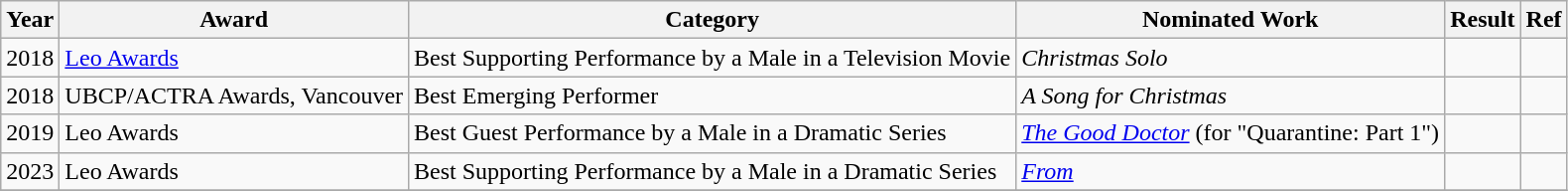<table class="wikitable">
<tr>
<th>Year</th>
<th>Award</th>
<th>Category</th>
<th>Nominated Work</th>
<th>Result</th>
<th>Ref</th>
</tr>
<tr>
<td>2018</td>
<td><a href='#'>Leo Awards</a></td>
<td>Best Supporting Performance by a Male in a Television Movie</td>
<td><em>Christmas Solo</em></td>
<td></td>
<td style="text-align:center;"></td>
</tr>
<tr>
<td>2018</td>
<td>UBCP/ACTRA Awards, Vancouver</td>
<td>Best Emerging Performer</td>
<td><em>A Song for Christmas</em></td>
<td></td>
<td style="text-align:center;"></td>
</tr>
<tr>
<td>2019</td>
<td>Leo Awards</td>
<td>Best Guest Performance by a Male in a Dramatic Series</td>
<td><em><a href='#'>The Good Doctor</a></em> (for "Quarantine: Part 1")</td>
<td></td>
<td></td>
</tr>
<tr>
<td>2023</td>
<td>Leo Awards</td>
<td>Best Supporting Performance by a Male in a Dramatic Series</td>
<td><em><a href='#'>From</a></em></td>
<td></td>
<td style="text-align:center;"></td>
</tr>
<tr>
</tr>
</table>
